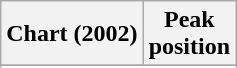<table class="wikitable sortable plainrowheaders">
<tr>
<th>Chart (2002)</th>
<th>Peak<br>position</th>
</tr>
<tr>
</tr>
<tr>
</tr>
<tr>
</tr>
<tr>
</tr>
</table>
